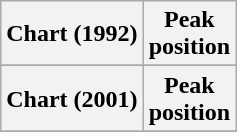<table class="wikitable plainrowheaders sortable" style="text-align:center">
<tr>
<th scope="col">Chart (1992)</th>
<th scope="col">Peak<br> position</th>
</tr>
<tr>
</tr>
<tr>
</tr>
<tr>
</tr>
<tr>
</tr>
<tr>
<th scope="col">Chart (2001)</th>
<th scope="col">Peak<br> position</th>
</tr>
<tr>
</tr>
</table>
